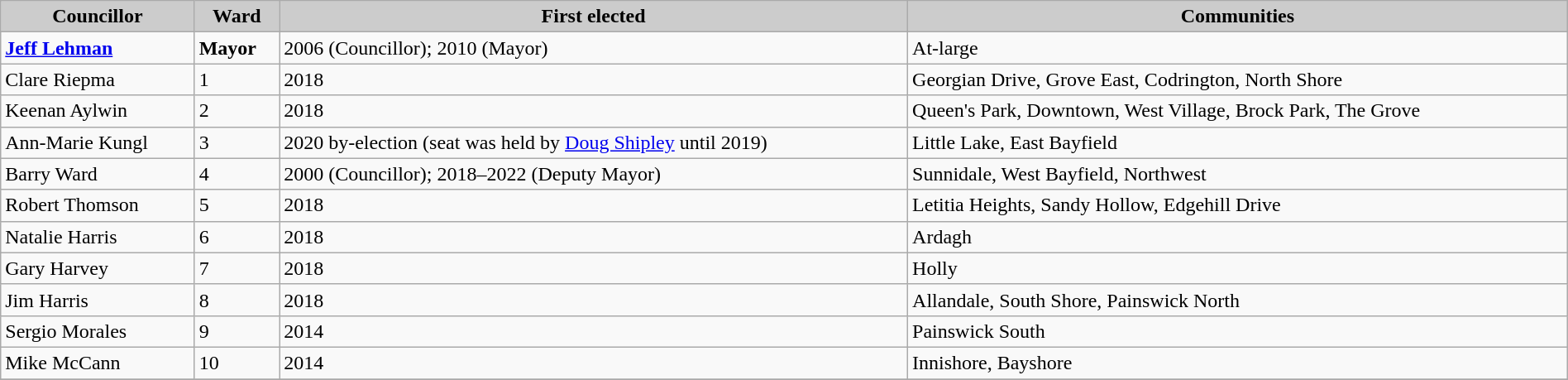<table class="wikitable" width="100%">
<tr>
<th style="background:#cccccc;"><strong>Councillor</strong></th>
<th style="background:#cccccc;"><strong>Ward</strong></th>
<th style="background:#cccccc;"><strong>First elected</strong></th>
<th style="background:#cccccc;"><strong>Communities</strong></th>
</tr>
<tr>
<td><strong><a href='#'>Jeff Lehman</a></strong></td>
<td><strong>Mayor</strong></td>
<td>2006 (Councillor); 2010 (Mayor)</td>
<td>At-large</td>
</tr>
<tr>
<td>Clare Riepma</td>
<td>1</td>
<td>2018</td>
<td>Georgian Drive, Grove East, Codrington, North Shore</td>
</tr>
<tr>
<td>Keenan Aylwin</td>
<td>2</td>
<td>2018</td>
<td>Queen's Park, Downtown, West Village, Brock Park, The Grove</td>
</tr>
<tr>
<td>Ann-Marie Kungl</td>
<td>3</td>
<td>2020 by-election (seat was held by <a href='#'>Doug Shipley</a> until 2019)</td>
<td>Little Lake, East Bayfield</td>
</tr>
<tr>
<td>Barry Ward</td>
<td>4</td>
<td>2000 (Councillor); 2018–2022 (Deputy Mayor) </td>
<td>Sunnidale, West Bayfield, Northwest</td>
</tr>
<tr>
<td>Robert Thomson</td>
<td>5</td>
<td>2018</td>
<td>Letitia Heights, Sandy Hollow, Edgehill Drive</td>
</tr>
<tr>
<td>Natalie Harris</td>
<td>6</td>
<td>2018</td>
<td>Ardagh</td>
</tr>
<tr>
<td>Gary Harvey</td>
<td>7</td>
<td>2018</td>
<td>Holly</td>
</tr>
<tr>
<td>Jim Harris</td>
<td>8</td>
<td>2018</td>
<td>Allandale, South Shore, Painswick North</td>
</tr>
<tr>
<td>Sergio Morales</td>
<td>9</td>
<td>2014</td>
<td>Painswick South</td>
</tr>
<tr>
<td>Mike McCann</td>
<td>10</td>
<td>2014</td>
<td>Innishore, Bayshore</td>
</tr>
<tr>
</tr>
</table>
